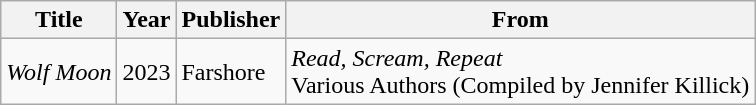<table class="wikitable">
<tr>
<th>Title</th>
<th>Year</th>
<th>Publisher</th>
<th>From</th>
</tr>
<tr>
<td><em>Wolf Moon</em></td>
<td>2023</td>
<td>Farshore</td>
<td><em>Read, Scream, Repeat</em><br>Various Authors
(Compiled by Jennifer Killick)</td>
</tr>
</table>
